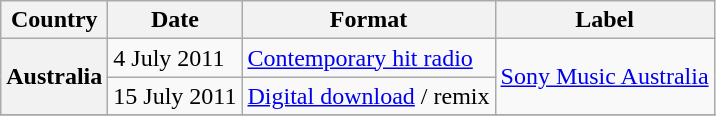<table class="wikitable plainrowheaders">
<tr>
<th scope="col">Country</th>
<th scope="col">Date</th>
<th scope="col">Format</th>
<th scope="col">Label</th>
</tr>
<tr>
<th scope="row" rowspan="2">Australia</th>
<td>4 July 2011</td>
<td><a href='#'>Contemporary hit radio</a></td>
<td rowspan="2"><a href='#'>Sony Music Australia</a></td>
</tr>
<tr>
<td>15 July 2011</td>
<td><a href='#'>Digital download</a> / remix</td>
</tr>
<tr>
</tr>
</table>
